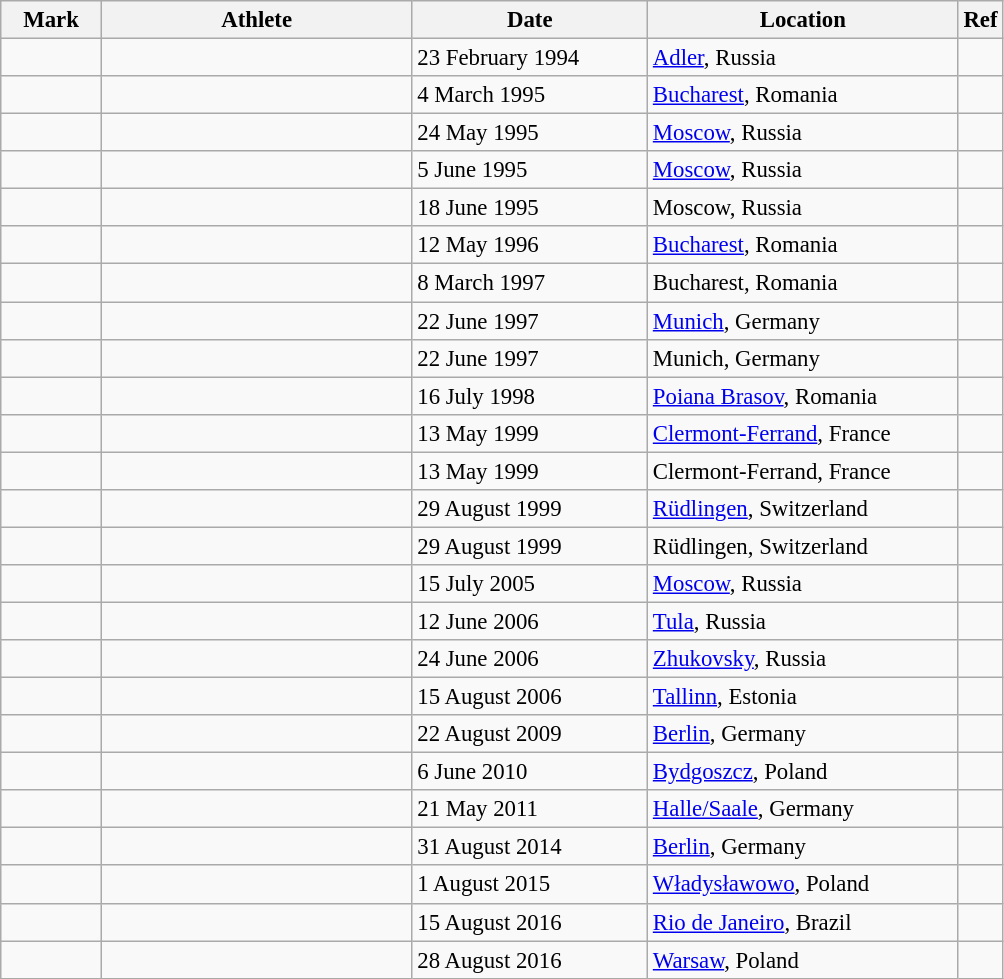<table class="wikitable sortable" style="font-size:95%;">
<tr>
<th width="60">Mark</th>
<th width="200">Athlete</th>
<th width="150">Date</th>
<th width="200">Location</th>
<th>Ref</th>
</tr>
<tr>
<td align="center"></td>
<td></td>
<td>23 February 1994</td>
<td><a href='#'>Adler</a>, Russia</td>
<td></td>
</tr>
<tr>
<td align="center"></td>
<td></td>
<td>4 March 1995</td>
<td><a href='#'>Bucharest</a>, Romania</td>
<td></td>
</tr>
<tr>
<td align="center"></td>
<td></td>
<td>24 May 1995</td>
<td><a href='#'>Moscow</a>, Russia</td>
<td></td>
</tr>
<tr>
<td align="center"></td>
<td></td>
<td>5 June 1995</td>
<td><a href='#'>Moscow</a>, Russia</td>
<td></td>
</tr>
<tr>
<td align="center"></td>
<td></td>
<td>18 June 1995</td>
<td>Moscow, Russia</td>
<td></td>
</tr>
<tr>
<td align="center"></td>
<td></td>
<td>12 May 1996</td>
<td><a href='#'>Bucharest</a>, Romania</td>
<td></td>
</tr>
<tr>
<td align="center"></td>
<td></td>
<td>8 March 1997</td>
<td>Bucharest, Romania</td>
<td></td>
</tr>
<tr>
<td align="center"></td>
<td></td>
<td>22 June 1997</td>
<td><a href='#'>Munich</a>, Germany</td>
<td></td>
</tr>
<tr>
<td align="center"></td>
<td></td>
<td>22 June 1997</td>
<td>Munich, Germany</td>
<td></td>
</tr>
<tr>
<td align="center"></td>
<td></td>
<td>16 July 1998</td>
<td><a href='#'>Poiana Brasov</a>, Romania</td>
<td></td>
</tr>
<tr>
<td align="center"></td>
<td></td>
<td>13 May 1999</td>
<td><a href='#'>Clermont-Ferrand</a>, France</td>
<td></td>
</tr>
<tr>
<td align="center"></td>
<td></td>
<td>13 May 1999</td>
<td>Clermont-Ferrand, France</td>
<td></td>
</tr>
<tr>
<td align="center"></td>
<td></td>
<td>29 August 1999</td>
<td><a href='#'>Rüdlingen</a>, Switzerland</td>
<td></td>
</tr>
<tr>
<td align="center"></td>
<td></td>
<td>29 August 1999</td>
<td>Rüdlingen, Switzerland</td>
<td></td>
</tr>
<tr>
<td align="center"></td>
<td></td>
<td>15 July 2005</td>
<td><a href='#'>Moscow</a>, Russia</td>
<td></td>
</tr>
<tr>
<td align="center"></td>
<td></td>
<td>12 June 2006</td>
<td><a href='#'>Tula</a>, Russia</td>
<td></td>
</tr>
<tr>
<td align="center"></td>
<td></td>
<td>24 June 2006</td>
<td><a href='#'>Zhukovsky</a>, Russia</td>
<td></td>
</tr>
<tr>
<td align="center"></td>
<td></td>
<td>15 August 2006</td>
<td><a href='#'>Tallinn</a>, Estonia</td>
<td></td>
</tr>
<tr>
<td align="center"></td>
<td></td>
<td>22 August 2009</td>
<td><a href='#'>Berlin</a>, Germany</td>
<td></td>
</tr>
<tr>
<td align="center"></td>
<td></td>
<td>6 June 2010</td>
<td><a href='#'>Bydgoszcz</a>, Poland</td>
<td></td>
</tr>
<tr>
<td align="center"></td>
<td></td>
<td>21 May 2011</td>
<td><a href='#'>Halle/Saale</a>, Germany</td>
<td></td>
</tr>
<tr>
<td align="center"></td>
<td></td>
<td>31 August 2014</td>
<td><a href='#'>Berlin</a>, Germany</td>
<td></td>
</tr>
<tr>
<td align="center"></td>
<td></td>
<td>1 August 2015</td>
<td><a href='#'>Władysławowo</a>, Poland</td>
<td></td>
</tr>
<tr>
<td align="center"></td>
<td></td>
<td>15 August 2016</td>
<td><a href='#'>Rio de Janeiro</a>, Brazil</td>
<td></td>
</tr>
<tr>
<td align="center"></td>
<td></td>
<td>28 August 2016</td>
<td><a href='#'>Warsaw</a>, Poland</td>
<td></td>
</tr>
</table>
